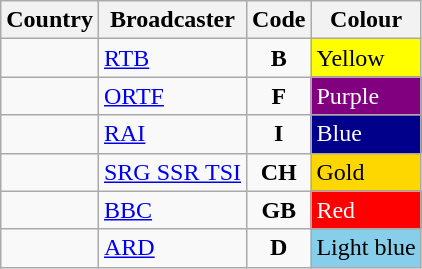<table class="wikitable sortable">
<tr>
<th>Country</th>
<th>Broadcaster</th>
<th>Code</th>
<th>Colour</th>
</tr>
<tr>
<td></td>
<td><a href='#'>RTB</a></td>
<td align="center"><strong>B</strong></td>
<td style="background:yellow">Yellow</td>
</tr>
<tr>
<td></td>
<td><a href='#'>ORTF</a></td>
<td align="center"><strong>F</strong></td>
<td style="background:purple; color: white">Purple</td>
</tr>
<tr>
<td></td>
<td><a href='#'>RAI</a></td>
<td align="center"><strong>I</strong></td>
<td style="background:darkblue; color: white">Blue</td>
</tr>
<tr>
<td></td>
<td><a href='#'>SRG SSR TSI</a></td>
<td align="center"><strong>CH</strong></td>
<td style="background:gold">Gold</td>
</tr>
<tr>
<td></td>
<td><a href='#'>BBC</a></td>
<td align="center"><strong>GB</strong></td>
<td style="background:red; color: white">Red</td>
</tr>
<tr>
<td></td>
<td><a href='#'>ARD</a></td>
<td align="center"><strong>D</strong></td>
<td style="background:skyblue">Light blue</td>
</tr>
</table>
